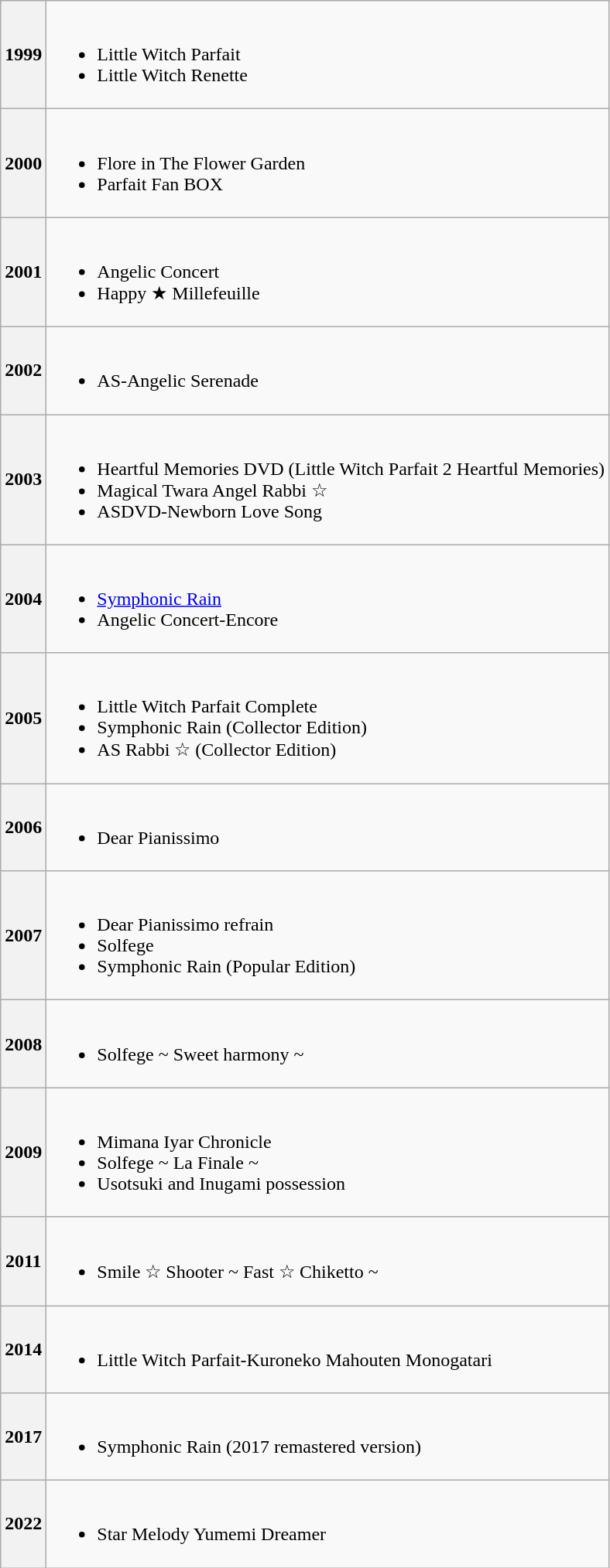<table class="wikitable">
<tr>
<th>1999</th>
<td><br><ul><li>Little Witch Parfait</li><li>Little Witch Renette</li></ul></td>
</tr>
<tr>
<th>2000</th>
<td><br><ul><li>Flore in The Flower Garden</li><li>Parfait Fan BOX</li></ul></td>
</tr>
<tr>
<th>2001</th>
<td><br><ul><li>Angelic Concert</li><li>Happy ★ Millefeuille</li></ul></td>
</tr>
<tr>
<th>2002</th>
<td><br><ul><li>AS-Angelic Serenade</li></ul></td>
</tr>
<tr>
<th>2003</th>
<td><br><ul><li>Heartful Memories DVD (Little Witch Parfait 2 Heartful Memories)</li><li>Magical Twara Angel Rabbi ☆</li><li>ASDVD-Newborn Love Song</li></ul></td>
</tr>
<tr>
<th>2004</th>
<td><br><ul><li><a href='#'>Symphonic Rain</a></li><li>Angelic Concert-Encore</li></ul></td>
</tr>
<tr>
<th>2005</th>
<td><br><ul><li>Little Witch Parfait Complete</li><li>Symphonic Rain (Collector Edition)</li><li>AS Rabbi ☆ (Collector Edition)</li></ul></td>
</tr>
<tr>
<th>2006</th>
<td><br><ul><li>Dear Pianissimo</li></ul></td>
</tr>
<tr>
<th>2007</th>
<td><br><ul><li>Dear Pianissimo refrain</li><li>Solfege</li><li>Symphonic Rain (Popular Edition)</li></ul></td>
</tr>
<tr>
<th>2008</th>
<td><br><ul><li>Solfege ~ Sweet harmony ~</li></ul></td>
</tr>
<tr>
<th>2009</th>
<td><br><ul><li>Mimana Iyar Chronicle</li><li>Solfege ~ La Finale ~</li><li>Usotsuki and Inugami possession</li></ul></td>
</tr>
<tr>
<th>2011</th>
<td><br><ul><li>Smile ☆ Shooter ~ Fast ☆ Chiketto ~</li></ul></td>
</tr>
<tr>
<th>2014</th>
<td><br><ul><li>Little Witch Parfait-Kuroneko Mahouten Monogatari</li></ul></td>
</tr>
<tr>
<th>2017</th>
<td><br><ul><li>Symphonic Rain (2017 remastered version)</li></ul></td>
</tr>
<tr>
<th>2022</th>
<td><br><ul><li>Star Melody Yumemi Dreamer</li></ul></td>
</tr>
</table>
